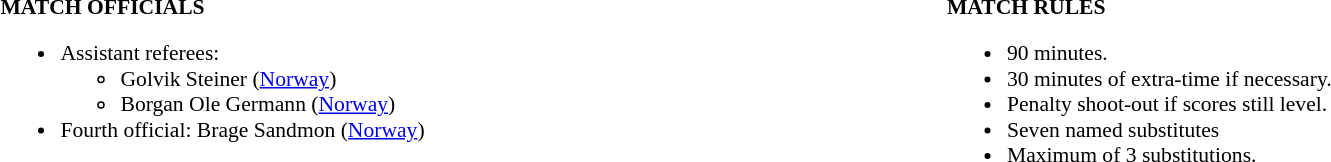<table width=100% style="font-size: 90%">
<tr>
<td width=50% valign=top><br><strong>MATCH OFFICIALS</strong><ul><li>Assistant referees:<ul><li>Golvik Steiner (<a href='#'>Norway</a>)</li><li>Borgan Ole Germann (<a href='#'>Norway</a>)</li></ul></li><li>Fourth official: Brage Sandmon (<a href='#'>Norway</a>)</li></ul></td>
<td width=50% valign=top><br><strong>MATCH RULES</strong><ul><li>90 minutes.</li><li>30 minutes of extra-time if necessary.</li><li>Penalty shoot-out if scores still level.</li><li>Seven named substitutes</li><li>Maximum of 3 substitutions.</li></ul></td>
</tr>
</table>
